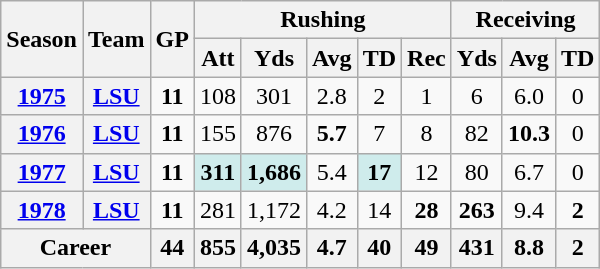<table class="wikitable" style="text-align:center;">
<tr>
<th rowspan="2">Season</th>
<th rowspan="2">Team</th>
<th rowspan="2">GP</th>
<th colspan="5">Rushing</th>
<th colspan="5">Receiving</th>
</tr>
<tr>
<th>Att</th>
<th>Yds</th>
<th>Avg</th>
<th>TD</th>
<th>Rec</th>
<th>Yds</th>
<th>Avg</th>
<th>TD</th>
</tr>
<tr>
<th><a href='#'>1975</a></th>
<th><a href='#'>LSU</a></th>
<td><strong>11</strong></td>
<td>108</td>
<td>301</td>
<td>2.8</td>
<td>2</td>
<td>1</td>
<td>6</td>
<td>6.0</td>
<td>0</td>
</tr>
<tr>
<th><a href='#'>1976</a></th>
<th><a href='#'>LSU</a></th>
<td><strong>11</strong></td>
<td>155</td>
<td>876</td>
<td><strong>5.7</strong></td>
<td>7</td>
<td>8</td>
<td>82</td>
<td><strong>10.3</strong></td>
<td>0</td>
</tr>
<tr>
<th><a href='#'>1977</a></th>
<th><a href='#'>LSU</a></th>
<td><strong>11</strong></td>
<td style="background:#cfecec;"><strong>311</strong></td>
<td style="background:#cfecec;"><strong>1,686</strong></td>
<td>5.4</td>
<td style="background:#cfecec;"><strong>17</strong></td>
<td>12</td>
<td>80</td>
<td>6.7</td>
<td>0</td>
</tr>
<tr>
<th><a href='#'>1978</a></th>
<th><a href='#'>LSU</a></th>
<td><strong>11</strong></td>
<td>281</td>
<td>1,172</td>
<td>4.2</td>
<td>14</td>
<td><strong>28</strong></td>
<td><strong>263</strong></td>
<td>9.4</td>
<td><strong>2</strong></td>
</tr>
<tr>
<th colspan="2">Career</th>
<th>44</th>
<th>855</th>
<th>4,035</th>
<th>4.7</th>
<th>40</th>
<th>49</th>
<th>431</th>
<th>8.8</th>
<th>2</th>
</tr>
</table>
